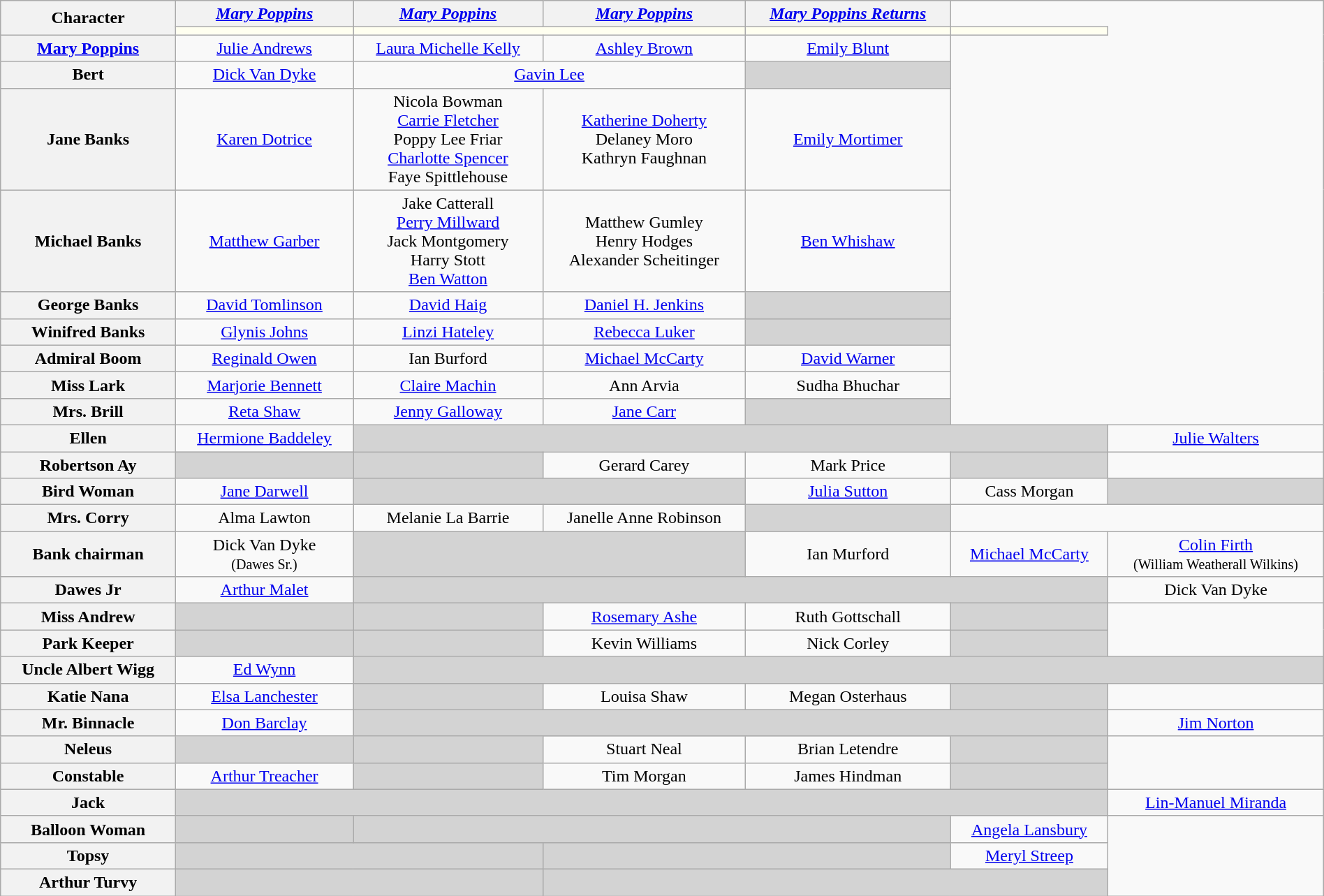<table class="wikitable" width="100%">
<tr>
<th rowspan="2">Character</th>
<th><em><a href='#'>Mary Poppins</a></em></th>
<th><em><a href='#'>Mary Poppins</a></em></th>
<th><em><a href='#'>Mary Poppins</a></em></th>
<th><em><a href='#'>Mary Poppins Returns</a></em></th>
</tr>
<tr>
<th style="background-color:ivory;"><span></span></th>
<th colspan="2" style="background-color:ivory;"><span></span></th>
<th style="background-color:ivory;"><span></span></th>
<th style="background-color:ivory;"><span></span></th>
</tr>
<tr>
<th><a href='#'>Mary Poppins</a></th>
<td align="center"><a href='#'>Julie Andrews</a></td>
<td align="center"><a href='#'>Laura Michelle Kelly</a></td>
<td align="center"><a href='#'>Ashley Brown</a></td>
<td align="center"><a href='#'>Emily Blunt</a></td>
</tr>
<tr>
<th>Bert</th>
<td align="center"><a href='#'>Dick Van Dyke</a></td>
<td colspan="2" align="center"><a href='#'>Gavin Lee</a></td>
<td colspan="1" align="center" style="background:#d3d3d3;"></td>
</tr>
<tr>
<th>Jane Banks</th>
<td align="center"><a href='#'>Karen Dotrice</a></td>
<td align="center">Nicola Bowman<br><a href='#'>Carrie Fletcher</a><br>Poppy Lee Friar<br><a href='#'>Charlotte Spencer</a><br>Faye Spittlehouse</td>
<td align="center"><a href='#'>Katherine Doherty</a><br>Delaney Moro<br>Kathryn Faughnan</td>
<td align="center"><a href='#'>Emily Mortimer</a></td>
</tr>
<tr>
<th>Michael Banks</th>
<td align="center"><a href='#'>Matthew Garber</a></td>
<td align="center">Jake Catterall<br><a href='#'>Perry Millward</a><br>Jack Montgomery<br>Harry Stott<br><a href='#'>Ben Watton</a></td>
<td align="center">Matthew Gumley<br>Henry Hodges<br>Alexander Scheitinger</td>
<td align="center"><a href='#'>Ben Whishaw</a></td>
</tr>
<tr>
<th>George Banks</th>
<td align="center"><a href='#'>David Tomlinson</a></td>
<td align="center"><a href='#'>David Haig</a></td>
<td align="center"><a href='#'>Daniel H. Jenkins</a></td>
<td colspan="1" align="center" style="background:#d3d3d3;"></td>
</tr>
<tr>
<th>Winifred Banks</th>
<td align="center"><a href='#'>Glynis Johns</a></td>
<td align="center"><a href='#'>Linzi Hateley</a></td>
<td align="center"><a href='#'>Rebecca Luker</a></td>
<td colspan="1" align="center" style="background:#d3d3d3;"></td>
</tr>
<tr>
<th>Admiral Boom</th>
<td align="center"><a href='#'>Reginald Owen</a></td>
<td align="center">Ian Burford</td>
<td align="center"><a href='#'>Michael McCarty</a></td>
<td align="center"><a href='#'>David Warner</a></td>
</tr>
<tr>
<th>Miss Lark</th>
<td align="center"><a href='#'>Marjorie Bennett</a></td>
<td align="center"><a href='#'>Claire Machin</a></td>
<td align="center">Ann Arvia</td>
<td align="center">Sudha Bhuchar</td>
</tr>
<tr>
<th>Mrs. Brill</th>
<td align="center"><a href='#'>Reta Shaw</a></td>
<td align="center"><a href='#'>Jenny Galloway</a></td>
<td align="center"><a href='#'>Jane Carr</a></td>
<td colspan="1" align="center" style="background:#d3d3d3;"></td>
</tr>
<tr>
<th>Ellen</th>
<td align="center"><a href='#'>Hermione Baddeley</a></td>
<td colspan="4" align="center" style="background:#d3d3d3;"></td>
<td align="center"><a href='#'>Julie Walters</a></td>
</tr>
<tr>
<th>Robertson Ay</th>
<td align="center" style="background:#d3d3d3;"></td>
<td colspan="1" align="center" style="background:#d3d3d3;"></td>
<td align="center">Gerard Carey</td>
<td align="center">Mark Price</td>
<td colspan="1" align="center" style="background:#d3d3d3;"></td>
</tr>
<tr>
<th>Bird Woman</th>
<td align="center"><a href='#'>Jane Darwell</a></td>
<td colspan="2" align="center" style="background:#d3d3d3;"></td>
<td align="center"><a href='#'>Julia Sutton</a></td>
<td align="center">Cass Morgan</td>
<td colspan="1" align="center" style="background:#d3d3d3;"></td>
</tr>
<tr>
<th>Mrs. Corry</th>
<td align="center">Alma Lawton</td>
<td align="center">Melanie La Barrie</td>
<td align="center">Janelle Anne Robinson</td>
<td colspan="1" align="center" style="background:#d3d3d3;"></td>
</tr>
<tr>
<th>Bank chairman</th>
<td align="center">Dick Van Dyke<br><small>(Dawes Sr.)</small></td>
<td colspan="2" align="center" style="background:#d3d3d3;"></td>
<td align="center">Ian Murford</td>
<td align="center"><a href='#'>Michael McCarty</a></td>
<td align="center"><a href='#'>Colin Firth</a><br><small>(William Weatherall Wilkins)</small></td>
</tr>
<tr>
<th>Dawes Jr</th>
<td align="center"><a href='#'>Arthur Malet</a></td>
<td colspan="4" align="center" style="background:#d3d3d3;"></td>
<td align="center">Dick Van Dyke</td>
</tr>
<tr>
<th>Miss Andrew</th>
<td align="center" style="background:#d3d3d3;"></td>
<td colspan="1" align="center" style="background:#d3d3d3;"></td>
<td align="center"><a href='#'>Rosemary Ashe</a></td>
<td align="center">Ruth Gottschall</td>
<td colspan="1" align="center" style="background:#d3d3d3;"></td>
</tr>
<tr>
<th>Park Keeper</th>
<td align="center" style="background:#d3d3d3;"></td>
<td colspan="1" align="center" style="background:#d3d3d3;"></td>
<td align="center">Kevin Williams</td>
<td align="center">Nick Corley</td>
<td colspan="1" align="center" style="background:#d3d3d3;"></td>
</tr>
<tr>
<th>Uncle Albert Wigg</th>
<td align="center"><a href='#'>Ed Wynn</a></td>
<td colspan="5" align="center" style="background:#d3d3d3;"></td>
</tr>
<tr>
<th>Katie Nana</th>
<td align="center"><a href='#'>Elsa Lanchester</a></td>
<td colspan="1" align="center" style="background:#d3d3d3;"></td>
<td align="center">Louisa Shaw</td>
<td align="center">Megan Osterhaus</td>
<td colspan="1" align="center" style="background:#d3d3d3;"></td>
</tr>
<tr>
<th>Mr. Binnacle</th>
<td align="center"><a href='#'>Don Barclay</a></td>
<td colspan="4" align="center" style="background:#d3d3d3;"></td>
<td align="center"><a href='#'>Jim Norton</a></td>
</tr>
<tr>
<th>Neleus</th>
<td align="center" style="background:#d3d3d3;"></td>
<td colspan="1" align="center" style="background:#d3d3d3;"></td>
<td align="center">Stuart Neal</td>
<td align="center">Brian Letendre</td>
<td colspan="1" align="center" style="background:#d3d3d3;"></td>
</tr>
<tr>
<th>Constable</th>
<td align="center"><a href='#'>Arthur Treacher</a></td>
<td colspan="1" align="center" style="background:#d3d3d3;"></td>
<td align="center">Tim Morgan</td>
<td align="center">James Hindman</td>
<td colspan="1" align="center" style="background:#d3d3d3;"></td>
</tr>
<tr>
<th>Jack</th>
<td colspan="5" align="center" style="background:#d3d3d3;"></td>
<td align="center"><a href='#'>Lin-Manuel Miranda</a></td>
</tr>
<tr>
<th>Balloon Woman</th>
<td align="center" style="background:#d3d3d3;"></td>
<td colspan="3" align="center" style="background:#d3d3d3;"></td>
<td align="center"><a href='#'>Angela Lansbury</a></td>
</tr>
<tr>
<th>Topsy</th>
<td colspan="2" align="center" style="background:#d3d3d3;"></td>
<td colspan="2" align="center" style="background:#d3d3d3;"></td>
<td align="center"><a href='#'>Meryl Streep</a></td>
</tr>
<tr>
<th>Arthur Turvy</th>
<td colspan="2" align="center" style="background:#d3d3d3;"></td>
<td colspan="3" align="center" style="background:#d3d3d3;"></td>
</tr>
</table>
